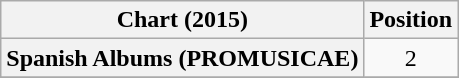<table class="wikitable sortable plainrowheaders" style="text-align:center">
<tr>
<th scope="col">Chart (2015)</th>
<th scope="col">Position</th>
</tr>
<tr>
<th scope="row">Spanish Albums (PROMUSICAE)</th>
<td style="text-align:center;">2</td>
</tr>
<tr>
</tr>
</table>
